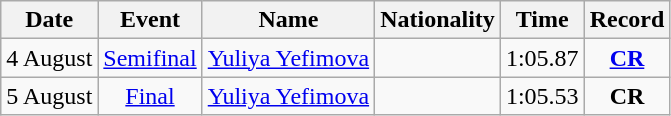<table class="wikitable" style=text-align:center>
<tr>
<th>Date</th>
<th>Event</th>
<th>Name</th>
<th>Nationality</th>
<th>Time</th>
<th>Record</th>
</tr>
<tr>
<td>4 August</td>
<td><a href='#'>Semifinal</a></td>
<td align=left><a href='#'>Yuliya Yefimova</a></td>
<td align=left></td>
<td>1:05.87</td>
<td><strong><a href='#'>CR</a></strong></td>
</tr>
<tr>
<td>5 August</td>
<td><a href='#'>Final</a></td>
<td align=left><a href='#'>Yuliya Yefimova</a></td>
<td align=left></td>
<td>1:05.53</td>
<td><strong>CR</strong></td>
</tr>
</table>
